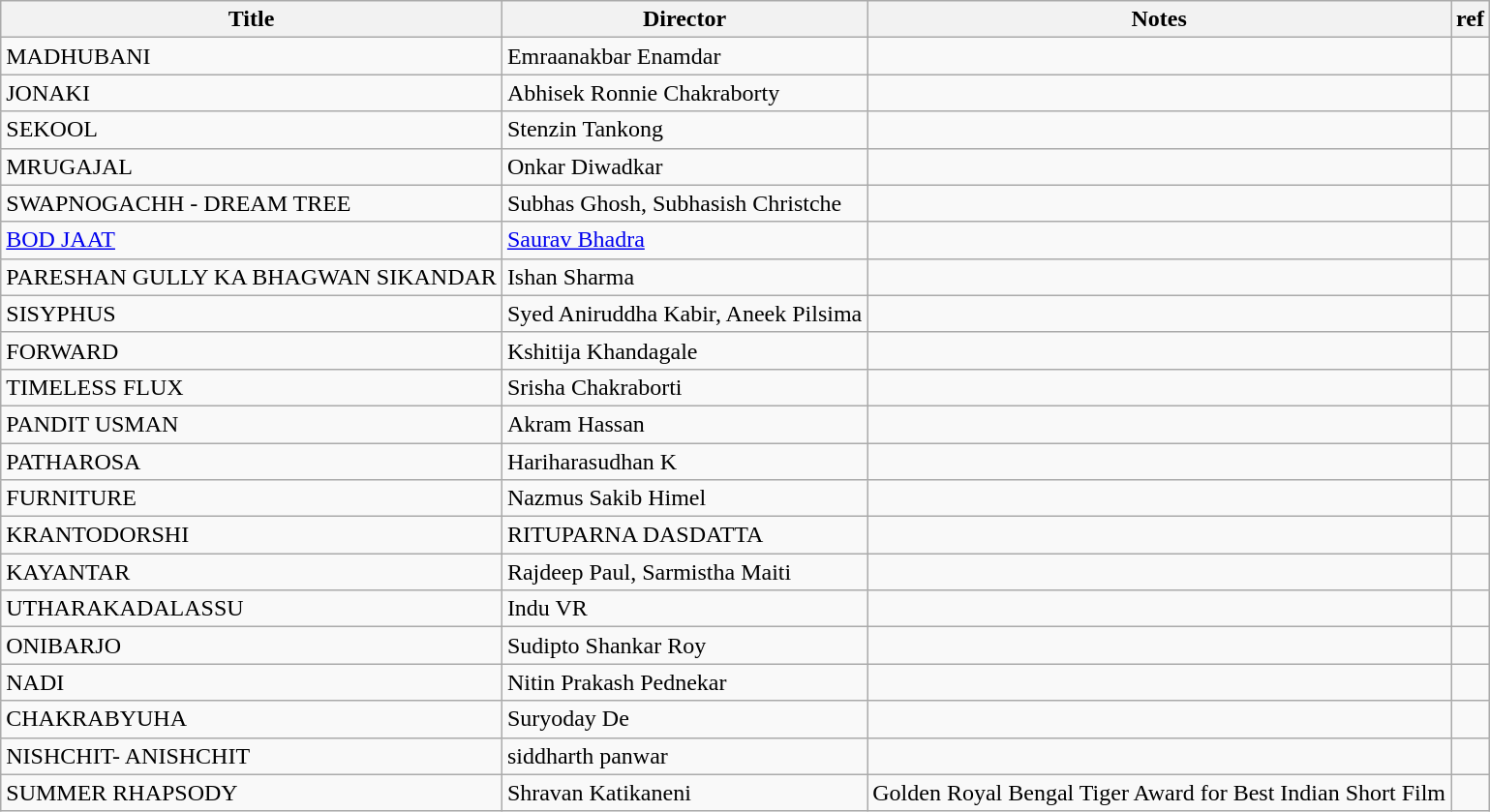<table class="wikitable">
<tr>
<th>Title</th>
<th>Director</th>
<th>Notes</th>
<th>ref</th>
</tr>
<tr>
<td>MADHUBANI</td>
<td>Emraanakbar Enamdar</td>
<td></td>
<td></td>
</tr>
<tr>
<td>JONAKI</td>
<td>Abhisek Ronnie Chakraborty</td>
<td></td>
<td></td>
</tr>
<tr>
<td>SEKOOL</td>
<td>Stenzin Tankong</td>
<td></td>
<td></td>
</tr>
<tr>
<td>MRUGAJAL</td>
<td>Onkar Diwadkar</td>
<td></td>
<td></td>
</tr>
<tr>
<td>SWAPNOGACHH - DREAM TREE</td>
<td>Subhas Ghosh, Subhasish Christche</td>
<td></td>
<td></td>
</tr>
<tr>
<td><a href='#'>BOD JAAT</a></td>
<td><a href='#'>Saurav Bhadra</a></td>
<td></td>
<td></td>
</tr>
<tr>
<td>PARESHAN GULLY KA BHAGWAN SIKANDAR</td>
<td>Ishan Sharma</td>
<td></td>
<td></td>
</tr>
<tr>
<td>SISYPHUS</td>
<td>Syed Aniruddha Kabir, Aneek Pilsima</td>
<td></td>
<td></td>
</tr>
<tr>
<td>FORWARD</td>
<td>Kshitija Khandagale</td>
<td></td>
<td></td>
</tr>
<tr>
<td>TIMELESS FLUX</td>
<td>Srisha Chakraborti</td>
<td></td>
<td></td>
</tr>
<tr>
<td>PANDIT USMAN</td>
<td>Akram Hassan</td>
<td></td>
<td></td>
</tr>
<tr>
<td>PATHAROSA</td>
<td>Hariharasudhan K</td>
<td></td>
<td></td>
</tr>
<tr>
<td>FURNITURE</td>
<td>Nazmus Sakib Himel</td>
<td></td>
<td></td>
</tr>
<tr>
<td>KRANTODORSHI</td>
<td>RITUPARNA DASDATTA</td>
<td></td>
<td></td>
</tr>
<tr>
<td>KAYANTAR</td>
<td>Rajdeep Paul, Sarmistha Maiti</td>
<td></td>
<td></td>
</tr>
<tr>
<td>UTHARAKADALASSU</td>
<td>Indu VR</td>
<td></td>
<td></td>
</tr>
<tr>
<td>ONIBARJO</td>
<td>Sudipto Shankar Roy</td>
<td></td>
<td></td>
</tr>
<tr>
<td>NADI</td>
<td>Nitin Prakash Pednekar</td>
<td></td>
<td></td>
</tr>
<tr>
<td>CHAKRABYUHA</td>
<td>Suryoday De</td>
<td></td>
<td></td>
</tr>
<tr>
<td>NISHCHIT- ANISHCHIT</td>
<td>siddharth panwar</td>
<td></td>
<td></td>
</tr>
<tr>
<td>SUMMER RHAPSODY</td>
<td>Shravan Katikaneni</td>
<td>Golden Royal Bengal Tiger Award for Best Indian Short Film</td>
<td></td>
</tr>
</table>
